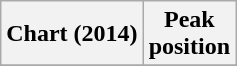<table class="wikitable plainrowheaders" style="text-align:center">
<tr>
<th>Chart (2014)</th>
<th>Peak<br>position</th>
</tr>
<tr>
</tr>
</table>
